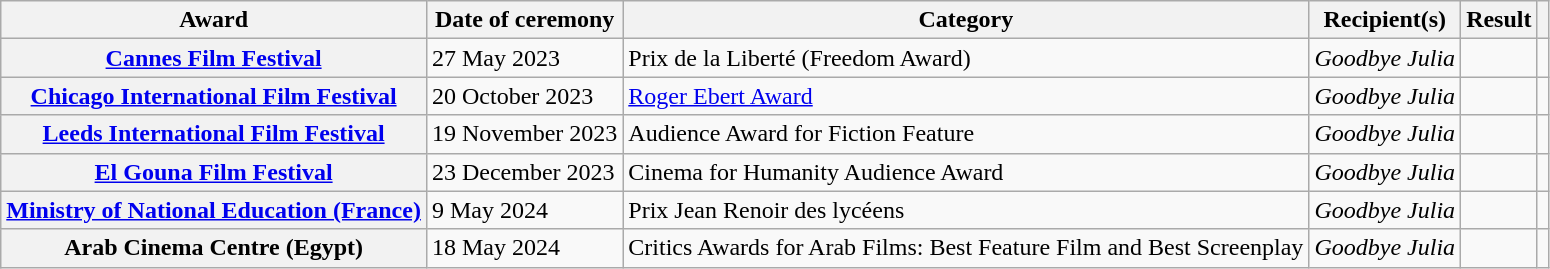<table class="wikitable sortable plainrowheaders">
<tr>
<th scope="col">Award</th>
<th scope="col">Date of ceremony</th>
<th scope="col">Category</th>
<th scope="col">Recipient(s)</th>
<th scope="col">Result</th>
<th scope="col" class="unsortable"></th>
</tr>
<tr>
<th scope="row"><a href='#'>Cannes Film Festival</a></th>
<td>27 May 2023</td>
<td>Prix de la Liberté (Freedom Award)</td>
<td><em>Goodbye Julia</em></td>
<td></td>
<td align="center"><em></em></td>
</tr>
<tr>
<th scope="row"><a href='#'>Chicago International Film Festival</a></th>
<td>20 October 2023</td>
<td><a href='#'>Roger Ebert Award</a></td>
<td><em>Goodbye Julia</em></td>
<td></td>
<td align="center"></td>
</tr>
<tr>
<th scope="row"><a href='#'>Leeds International Film Festival</a></th>
<td>19 November 2023</td>
<td>Audience Award for Fiction Feature</td>
<td><em>Goodbye Julia</em></td>
<td></td>
<td align="center"></td>
</tr>
<tr>
<th scope="row"><a href='#'>El Gouna Film Festival</a></th>
<td>23 December 2023</td>
<td>Cinema for Humanity Audience Award</td>
<td><em>Goodbye Julia</em></td>
<td></td>
<td align="center"></td>
</tr>
<tr>
<th scope="row"><a href='#'>Ministry of National Education (France)</a></th>
<td>9 May 2024</td>
<td>Prix Jean Renoir des lycéens</td>
<td><em>Goodbye Julia</em></td>
<td></td>
<td align="center"></td>
</tr>
<tr>
<th scope="row">Arab Cinema Centre (Egypt)</th>
<td>18 May 2024</td>
<td>Critics Awards for Arab Films: Best Feature Film and Best Screenplay</td>
<td><em>Goodbye Julia</em></td>
<td></td>
<td align="center"></td>
</tr>
</table>
